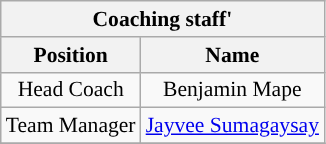<table class="wikitable sortable" style="font-size:90%; text-align:center;">
<tr>
<th colspan="5">Coaching staff'</th>
</tr>
<tr align=center>
<th>Position</th>
<th>Name</th>
</tr>
<tr>
<td>Head Coach</td>
<td> Benjamin Mape</td>
</tr>
<tr>
<td>Team Manager</td>
<td> <a href='#'>Jayvee Sumagaysay</a></td>
</tr>
<tr>
</tr>
</table>
